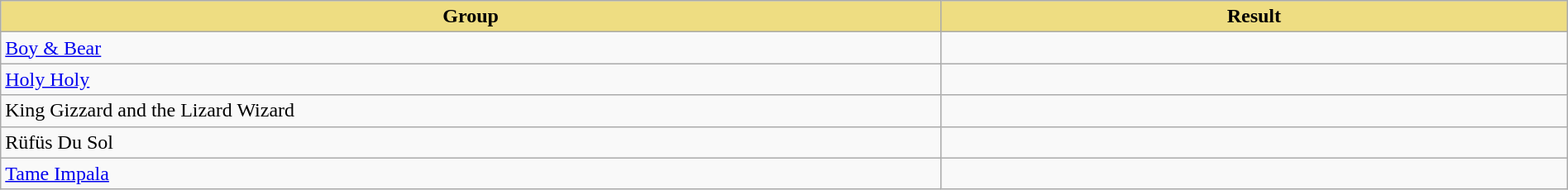<table class="wikitable" width=100%>
<tr>
<th style="width:15%;background:#EEDD82;">Group</th>
<th style="width:10%;background:#EEDD82;">Result</th>
</tr>
<tr>
<td><a href='#'>Boy & Bear</a></td>
<td></td>
</tr>
<tr>
<td><a href='#'>Holy Holy</a></td>
<td></td>
</tr>
<tr>
<td>King Gizzard and the Lizard Wizard</td>
<td></td>
</tr>
<tr>
<td>Rüfüs Du Sol</td>
<td></td>
</tr>
<tr>
<td><a href='#'>Tame Impala</a></td>
<td></td>
</tr>
</table>
